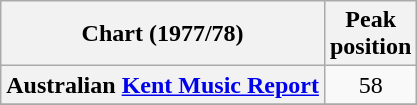<table class="wikitable sortable plainrowheaders">
<tr>
<th scope="col">Chart (1977/78)</th>
<th scope="col">Peak<br>position</th>
</tr>
<tr>
<th scope="row">Australian <a href='#'>Kent Music Report</a></th>
<td style="text-align:center;">58</td>
</tr>
<tr>
</tr>
</table>
